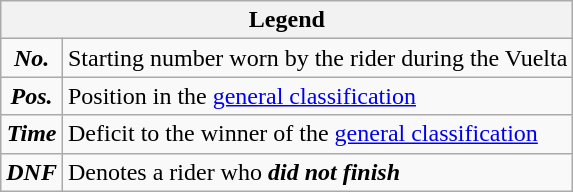<table class="wikitable">
<tr>
<th colspan=2>Legend</th>
</tr>
<tr>
<td align=center><strong><em>No.</em></strong></td>
<td>Starting number worn by the rider during the Vuelta</td>
</tr>
<tr>
<td align=center><strong><em>Pos.</em></strong></td>
<td>Position in the <a href='#'>general classification</a></td>
</tr>
<tr>
<td align=center><strong><em>Time</em></strong></td>
<td>Deficit to the winner of the <a href='#'>general classification</a></td>
</tr>
<tr>
<td align=center><strong><em>DNF</em></strong></td>
<td>Denotes a rider who <strong><em>did not finish</em></strong></td>
</tr>
</table>
